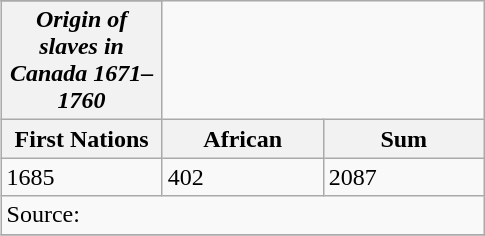<table align=right class="wikitable">
<tr bgcolor="F1F1F1">
</tr>
<tr>
<th><em>Origin of slaves in Canada 1671–1760</em></th>
</tr>
<tr>
<th align="left" width="100">First Nations</th>
<th align="left" width="100">African</th>
<th align="left" width="100">Sum</th>
</tr>
<tr>
<td>1685</td>
<td>402</td>
<td>2087</td>
</tr>
<tr>
<td colspan=3>Source:</td>
</tr>
<tr>
</tr>
</table>
